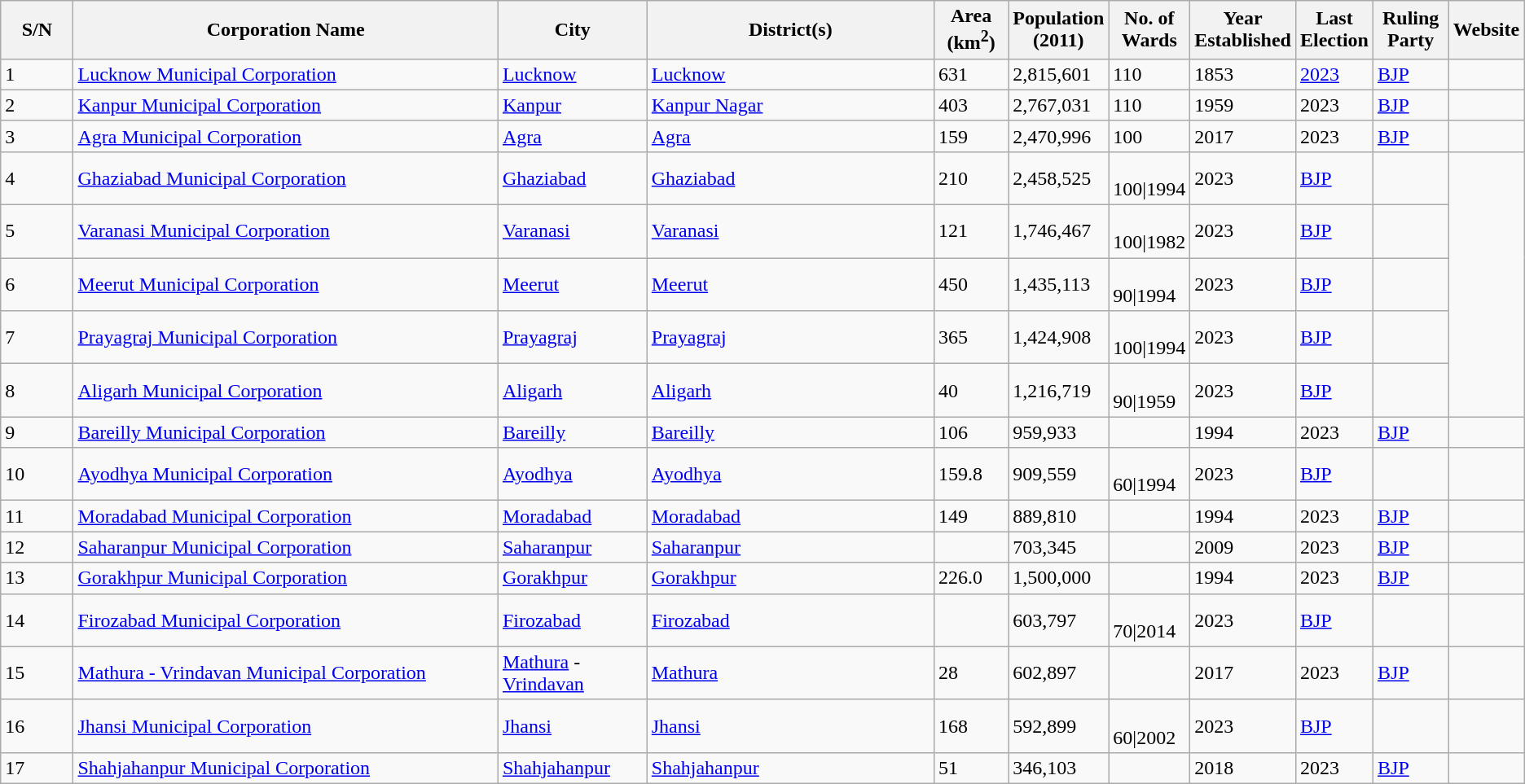<table class="wikitable sortable">
<tr>
<th style="width:05%;">S/N</th>
<th style="width:30%;">Corporation Name</th>
<th style="width:10%;">City</th>
<th style="width:20%;">District(s)</th>
<th style="width:05%;">Area (km<sup>2</sup>)</th>
<th style="width:05%;">Population (2011)</th>
<th style="width:05%;">No. of Wards</th>
<th style="width:05%;">Year Established</th>
<th style="width:05%;">Last Election</th>
<th style="width:05%;">Ruling Party</th>
<th style="width:05%;">Website<br><onlyinclude></th>
</tr>
<tr>
<td>1</td>
<td><a href='#'>Lucknow Municipal Corporation</a></td>
<td><a href='#'>Lucknow</a></td>
<td><a href='#'>Lucknow</a></td>
<td>631</td>
<td>2,815,601</td>
<td>110</td>
<td>1853</td>
<td><a href='#'>2023</a></td>
<td><a href='#'>BJP</a></td>
<td></td>
</tr>
<tr>
<td>2</td>
<td><a href='#'>Kanpur Municipal Corporation</a></td>
<td><a href='#'>Kanpur</a></td>
<td><a href='#'>Kanpur Nagar</a></td>
<td>403</td>
<td>2,767,031</td>
<td>110</td>
<td>1959</td>
<td>2023</td>
<td><a href='#'>BJP</a></td>
<td></td>
</tr>
<tr>
<td>3</td>
<td><a href='#'>Agra Municipal Corporation</a></td>
<td><a href='#'>Agra</a></td>
<td><a href='#'>Agra</a></td>
<td>159</td>
<td>2,470,996</td>
<td>100</td>
<td>2017</td>
<td>2023</td>
<td><a href='#'>BJP</a></td>
<td></td>
</tr>
<tr>
<td>4</td>
<td><a href='#'>Ghaziabad Municipal Corporation</a></td>
<td><a href='#'>Ghaziabad</a></td>
<td><a href='#'>Ghaziabad</a></td>
<td>210</td>
<td>2,458,525</td>
<td><br>100|1994</td>
<td>2023</td>
<td><a href='#'>BJP</a></td>
<td></td>
</tr>
<tr>
<td>5</td>
<td><a href='#'>Varanasi Municipal Corporation</a></td>
<td><a href='#'>Varanasi</a></td>
<td><a href='#'>Varanasi</a></td>
<td>121</td>
<td>1,746,467</td>
<td><br>100|1982</td>
<td>2023</td>
<td><a href='#'>BJP</a></td>
<td></td>
</tr>
<tr>
<td>6</td>
<td><a href='#'>Meerut Municipal Corporation</a></td>
<td><a href='#'>Meerut</a></td>
<td><a href='#'>Meerut</a></td>
<td>450</td>
<td>1,435,113</td>
<td><br>90|1994</td>
<td>2023</td>
<td><a href='#'>BJP</a></td>
<td></td>
</tr>
<tr>
<td>7</td>
<td><a href='#'>Prayagraj Municipal Corporation</a></td>
<td><a href='#'>Prayagraj</a></td>
<td><a href='#'>Prayagraj</a></td>
<td>365</td>
<td>1,424,908</td>
<td><br>100|1994</td>
<td>2023</td>
<td><a href='#'>BJP</a></td>
<td></td>
</tr>
<tr>
<td>8</td>
<td><a href='#'>Aligarh Municipal Corporation</a></td>
<td><a href='#'>Aligarh</a></td>
<td><a href='#'>Aligarh</a></td>
<td>40</td>
<td>1,216,719</td>
<td><br>90|1959</td>
<td>2023</td>
<td><a href='#'>BJP</a></td>
<td></td>
</tr>
<tr>
<td>9</td>
<td><a href='#'>Bareilly Municipal Corporation</a></td>
<td><a href='#'>Bareilly</a></td>
<td><a href='#'>Bareilly</a></td>
<td>106</td>
<td>959,933</td>
<td></td>
<td>1994</td>
<td>2023</td>
<td><a href='#'>BJP</a></td>
<td></td>
</tr>
<tr>
<td>10</td>
<td><a href='#'>Ayodhya Municipal Corporation</a></td>
<td><a href='#'>Ayodhya</a></td>
<td><a href='#'>Ayodhya</a></td>
<td>159.8</td>
<td>909,559</td>
<td><br>60|1994</td>
<td>2023</td>
<td><a href='#'>BJP</a></td>
<td></td>
</tr>
<tr>
<td>11</td>
<td><a href='#'>Moradabad Municipal Corporation</a></td>
<td><a href='#'>Moradabad</a></td>
<td><a href='#'>Moradabad</a></td>
<td>149</td>
<td>889,810</td>
<td></td>
<td>1994</td>
<td>2023</td>
<td><a href='#'>BJP</a></td>
<td></td>
</tr>
<tr>
<td>12</td>
<td><a href='#'>Saharanpur Municipal Corporation</a></td>
<td><a href='#'>Saharanpur</a></td>
<td><a href='#'>Saharanpur</a></td>
<td></td>
<td>703,345</td>
<td></td>
<td>2009</td>
<td>2023</td>
<td><a href='#'>BJP</a></td>
<td></td>
</tr>
<tr>
<td>13</td>
<td><a href='#'>Gorakhpur Municipal Corporation</a></td>
<td><a href='#'>Gorakhpur</a></td>
<td><a href='#'>Gorakhpur</a></td>
<td>226.0</td>
<td>1,500,000</td>
<td></td>
<td>1994</td>
<td>2023</td>
<td><a href='#'>BJP</a></td>
<td></td>
</tr>
<tr>
<td>14</td>
<td><a href='#'>Firozabad Municipal Corporation</a></td>
<td><a href='#'>Firozabad</a></td>
<td><a href='#'>Firozabad</a></td>
<td></td>
<td>603,797</td>
<td><br>70|2014</td>
<td>2023</td>
<td><a href='#'>BJP</a></td>
<td></td>
</tr>
<tr>
<td>15</td>
<td><a href='#'>Mathura - Vrindavan Municipal Corporation</a></td>
<td><a href='#'>Mathura</a> - <a href='#'>Vrindavan</a></td>
<td><a href='#'>Mathura</a></td>
<td>28</td>
<td>602,897</td>
<td></td>
<td>2017</td>
<td>2023</td>
<td><a href='#'>BJP</a></td>
<td></td>
</tr>
<tr>
<td>16</td>
<td><a href='#'>Jhansi Municipal Corporation</a></td>
<td><a href='#'>Jhansi</a></td>
<td><a href='#'>Jhansi</a></td>
<td>168</td>
<td>592,899</td>
<td><br>60|2002</td>
<td>2023</td>
<td><a href='#'>BJP</a></td>
<td></td>
</tr>
<tr>
<td>17</td>
<td><a href='#'>Shahjahanpur Municipal Corporation</a></td>
<td><a href='#'>Shahjahanpur</a></td>
<td><a href='#'>Shahjahanpur</a></td>
<td>51</td>
<td>346,103</td>
<td></td>
<td>2018</td>
<td>2023</td>
<td><a href='#'>BJP</a></td>
<td><br></onlyinclude></td>
</tr>
</table>
